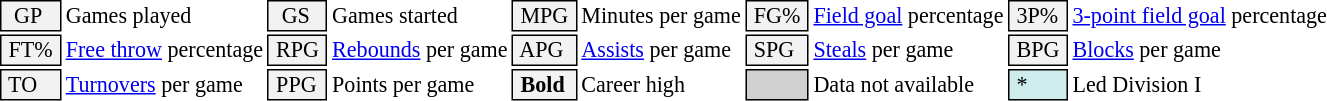<table class="toccolours" style="font-size: 92%; white-space: nowrap;">
<tr>
<td style="background-color: #F2F2F2; border: 1px solid black;">  GP</td>
<td>Games played</td>
<td style="background-color: #F2F2F2; border: 1px solid black">  GS </td>
<td>Games started</td>
<td style="background-color: #F2F2F2; border: 1px solid black"> MPG </td>
<td>Minutes per game</td>
<td style="background-color: #F2F2F2; border: 1px solid black;"> FG% </td>
<td><a href='#'>Field goal</a> percentage</td>
<td style="background-color: #F2F2F2; border: 1px solid black"> 3P% </td>
<td><a href='#'>3-point field goal</a> percentage</td>
</tr>
<tr>
<td style="background-color: #F2F2F2; border: 1px solid black"> FT% </td>
<td><a href='#'>Free throw</a> percentage</td>
<td style="background-color: #F2F2F2; border: 1px solid black;"> RPG </td>
<td><a href='#'>Rebounds</a> per game</td>
<td style="background-color: #F2F2F2; border: 1px solid black"> APG </td>
<td><a href='#'>Assists</a> per game</td>
<td style="background-color: #F2F2F2; border: 1px solid black"> SPG </td>
<td><a href='#'>Steals</a> per game</td>
<td style="background-color: #F2F2F2; border: 1px solid black;"> BPG </td>
<td><a href='#'>Blocks</a> per game</td>
</tr>
<tr>
<td style="background-color: #F2F2F2; border: 1px solid black"> TO </td>
<td><a href='#'>Turnovers</a> per game</td>
<td style="background-color: #F2F2F2; border: 1px solid black"> PPG </td>
<td>Points per game</td>
<td style="background-color: #F2F2F2; border: 1px solid black"> <strong>Bold</strong> </td>
<td>Career high</td>
<td style="background-color: #d0d0d0; border: 1px solid black"></td>
<td>Data not available</td>
<td style="background-color: #cfecec; border: 1px solid black"> * </td>
<td>Led Division I</td>
</tr>
</table>
